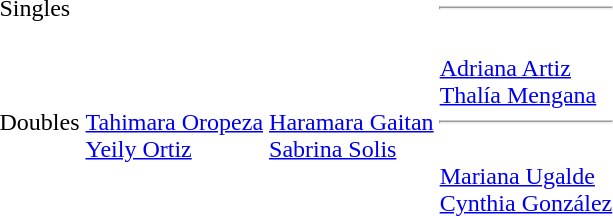<table>
<tr>
<td>Singles</td>
<td></td>
<td></td>
<td><hr></td>
</tr>
<tr>
<td>Doubles</td>
<td><br><a href='#'>Tahimara Oropeza</a><br><a href='#'>Yeily Ortiz</a></td>
<td><br><a href='#'>Haramara Gaitan</a><br><a href='#'>Sabrina Solis</a></td>
<td><br><a href='#'>Adriana Artiz</a><br><a href='#'>Thalía Mengana</a><hr><br><a href='#'>Mariana Ugalde</a><br><a href='#'>Cynthia González</a></td>
</tr>
</table>
